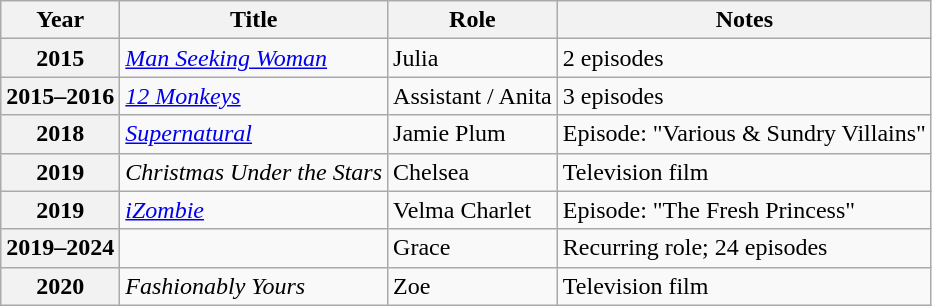<table class="wikitable plainrowheaders sortable">
<tr>
<th scope="col">Year</th>
<th scope="col">Title</th>
<th scope="col">Role</th>
<th scope="col" class="unsortable">Notes</th>
</tr>
<tr>
<th scope="row">2015</th>
<td><em><a href='#'>Man Seeking Woman</a></em></td>
<td>Julia</td>
<td>2 episodes</td>
</tr>
<tr>
<th scope="row">2015–2016</th>
<td><em><a href='#'>12 Monkeys</a></em></td>
<td>Assistant / Anita</td>
<td>3 episodes</td>
</tr>
<tr>
<th scope="row">2018</th>
<td><em><a href='#'>Supernatural</a></em></td>
<td>Jamie Plum</td>
<td>Episode: "Various & Sundry Villains"</td>
</tr>
<tr>
<th scope="row">2019</th>
<td><em>Christmas Under the Stars</em></td>
<td>Chelsea</td>
<td>Television film</td>
</tr>
<tr>
<th scope="row">2019</th>
<td><em><a href='#'>iZombie</a></em></td>
<td>Velma Charlet</td>
<td>Episode: "The Fresh Princess"</td>
</tr>
<tr>
<th scope="row">2019–2024</th>
<td><em></em></td>
<td>Grace</td>
<td>Recurring role; 24 episodes</td>
</tr>
<tr>
<th scope="row">2020</th>
<td><em>Fashionably Yours</em></td>
<td>Zoe</td>
<td>Television film</td>
</tr>
</table>
